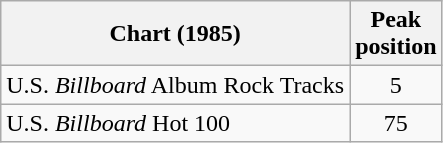<table class="wikitable">
<tr>
<th>Chart (1985)</th>
<th>Peak<br>position</th>
</tr>
<tr>
<td>U.S. <em>Billboard</em> Album Rock Tracks</td>
<td align="center">5</td>
</tr>
<tr>
<td>U.S. <em>Billboard</em> Hot 100</td>
<td align="center">75</td>
</tr>
</table>
